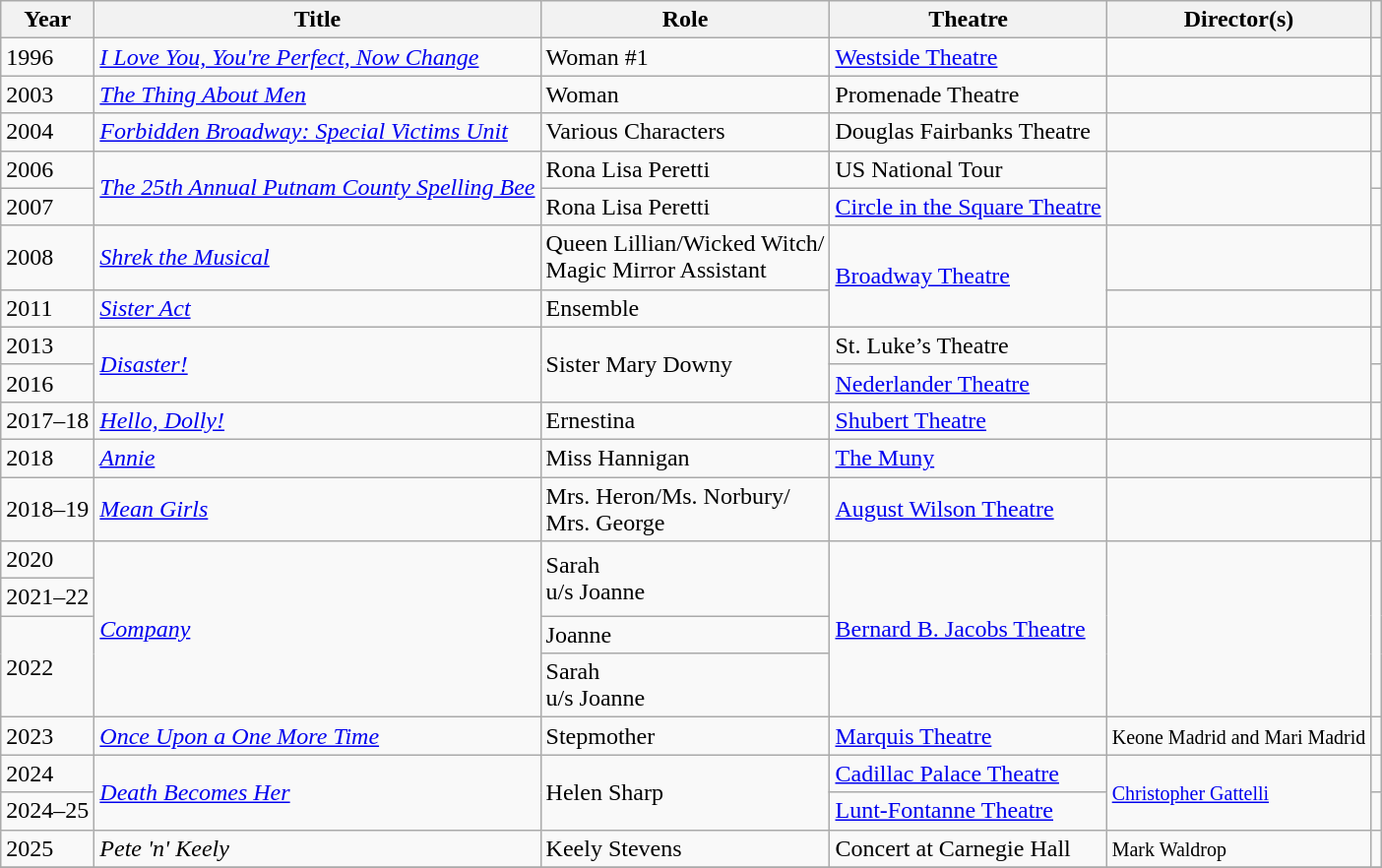<table class="wikitable sortable">
<tr>
<th>Year</th>
<th>Title</th>
<th>Role</th>
<th>Theatre</th>
<th>Director(s)</th>
<th></th>
</tr>
<tr>
<td>1996</td>
<td><em><a href='#'>I Love You, You're Perfect, Now Change</a></em></td>
<td>Woman #1</td>
<td><a href='#'>Westside Theatre</a></td>
<td></td>
<td></td>
</tr>
<tr>
<td>2003</td>
<td><em><a href='#'>The Thing About Men</a></em></td>
<td>Woman</td>
<td>Promenade Theatre</td>
<td></td>
<td></td>
</tr>
<tr>
<td>2004</td>
<td><em><a href='#'>Forbidden Broadway: Special Victims Unit</a></em></td>
<td>Various Characters</td>
<td>Douglas Fairbanks Theatre</td>
<td></td>
<td></td>
</tr>
<tr>
<td>2006</td>
<td rowspan=2><em><a href='#'>The 25th Annual Putnam County Spelling Bee</a></em></td>
<td>Rona Lisa Peretti</td>
<td>US National Tour</td>
<td rowspan=2></td>
<td></td>
</tr>
<tr>
<td>2007</td>
<td>Rona Lisa Peretti </td>
<td><a href='#'>Circle in the Square Theatre</a></td>
<td></td>
</tr>
<tr>
<td>2008</td>
<td><em><a href='#'>Shrek the Musical</a></em></td>
<td>Queen Lillian/Wicked Witch/<br>Magic Mirror Assistant</td>
<td rowspan=2><a href='#'>Broadway Theatre</a></td>
<td></td>
<td></td>
</tr>
<tr>
<td>2011</td>
<td><em><a href='#'>Sister Act</a></em></td>
<td>Ensemble</td>
<td></td>
<td></td>
</tr>
<tr>
<td>2013</td>
<td rowspan=2><em><a href='#'>Disaster!</a></em></td>
<td rowspan=2>Sister Mary Downy</td>
<td>St. Luke’s Theatre</td>
<td rowspan=2></td>
<td></td>
</tr>
<tr>
<td>2016</td>
<td><a href='#'>Nederlander Theatre</a></td>
<td></td>
</tr>
<tr>
<td>2017–18</td>
<td><em><a href='#'>Hello, Dolly!</a></em></td>
<td>Ernestina</td>
<td><a href='#'>Shubert Theatre</a></td>
<td></td>
<td></td>
</tr>
<tr>
<td>2018</td>
<td><em><a href='#'>Annie</a></em></td>
<td>Miss Hannigan</td>
<td><a href='#'>The Muny</a></td>
<td></td>
<td></td>
</tr>
<tr>
<td>2018–19</td>
<td><em><a href='#'>Mean Girls</a></em></td>
<td>Mrs. Heron/Ms. Norbury/<br>Mrs. George </td>
<td><a href='#'>August Wilson Theatre</a></td>
<td></td>
<td></td>
</tr>
<tr>
<td>2020</td>
<td rowspan=4><em><a href='#'>Company</a></em></td>
<td rowspan=2>Sarah<br>u/s Joanne</td>
<td rowspan=4><a href='#'>Bernard B. Jacobs Theatre</a></td>
<td rowspan=4></td>
<td rowspan=4></td>
</tr>
<tr>
<td>2021–22</td>
</tr>
<tr>
<td rowspan=2>2022</td>
<td>Joanne </td>
</tr>
<tr>
<td>Sarah<br>u/s Joanne</td>
</tr>
<tr>
<td>2023</td>
<td><em><a href='#'>Once Upon a One More Time</a></em></td>
<td>Stepmother</td>
<td><a href='#'>Marquis Theatre</a></td>
<td><small>Keone Madrid and Mari Madrid</small></td>
<td></td>
</tr>
<tr>
<td>2024</td>
<td rowspan=2><em><a href='#'>Death Becomes Her</a></em></td>
<td rowspan=2>Helen Sharp</td>
<td><a href='#'>Cadillac Palace Theatre</a></td>
<td rowspan=2><small><a href='#'>Christopher Gattelli</a></small></td>
<td></td>
</tr>
<tr>
<td>2024–25</td>
<td><a href='#'>Lunt-Fontanne Theatre</a></td>
<td></td>
</tr>
<tr>
<td>2025</td>
<td><em>Pete 'n' Keely</em></td>
<td>Keely Stevens</td>
<td>Concert at Carnegie Hall</td>
<td><small>Mark Waldrop</small></td>
<td></td>
</tr>
<tr>
</tr>
</table>
